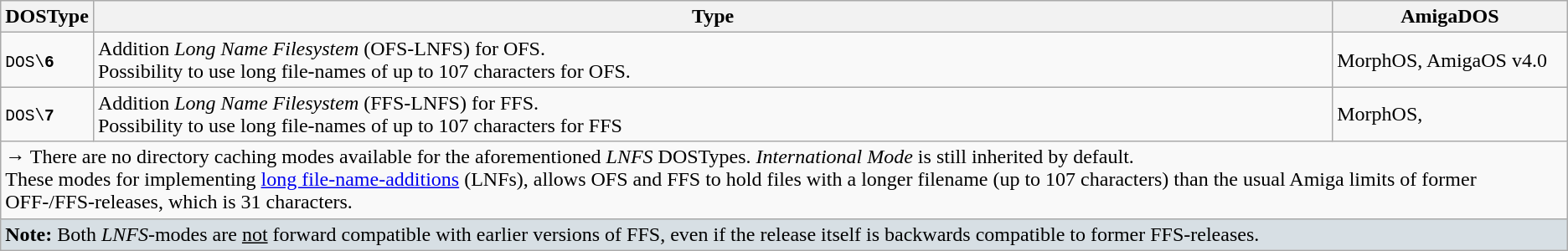<table class="wikitable">
<tr>
<th style="width: 5%">DOSType</th>
<th>Type</th>
<th style="width: 15%">AmigaDOS</th>
</tr>
<tr>
<td><code>DOS\<strong>6</strong></code></td>
<td>Addition <em>Long Name Filesystem</em> (OFS-LNFS) for OFS.<br>Possibility to use long file-names of up to 107 characters for OFS.</td>
<td>MorphOS, AmigaOS v4.0</td>
</tr>
<tr>
<td><code>DOS\<strong>7</strong></code></td>
<td>Addition <em>Long Name Filesystem</em> (FFS-LNFS) for FFS.<br>Possibility to use long file-names of up to 107 characters for FFS</td>
<td>MorphOS, </td>
</tr>
<tr>
<td colspan="3">→ There are no directory caching modes available for the aforementioned <em>LNFS</em> DOSTypes. <em>International Mode</em> is still inherited by default.<br>These modes for implementing <a href='#'>long file-name-additions</a> (LNFs), allows OFS and FFS to hold files with a longer filename (up to 107 characters) than the usual Amiga limits of former OFF-/FFS-releases, which is 31 characters.</td>
</tr>
<tr>
<td colspan="3" style="background-color:#d7dfe4"><strong>Note:</strong> Both <em>LNFS</em>-modes are <u>not</u> forward compatible with earlier versions of FFS, even if the release itself is backwards compatible to former FFS-releases.</td>
</tr>
</table>
